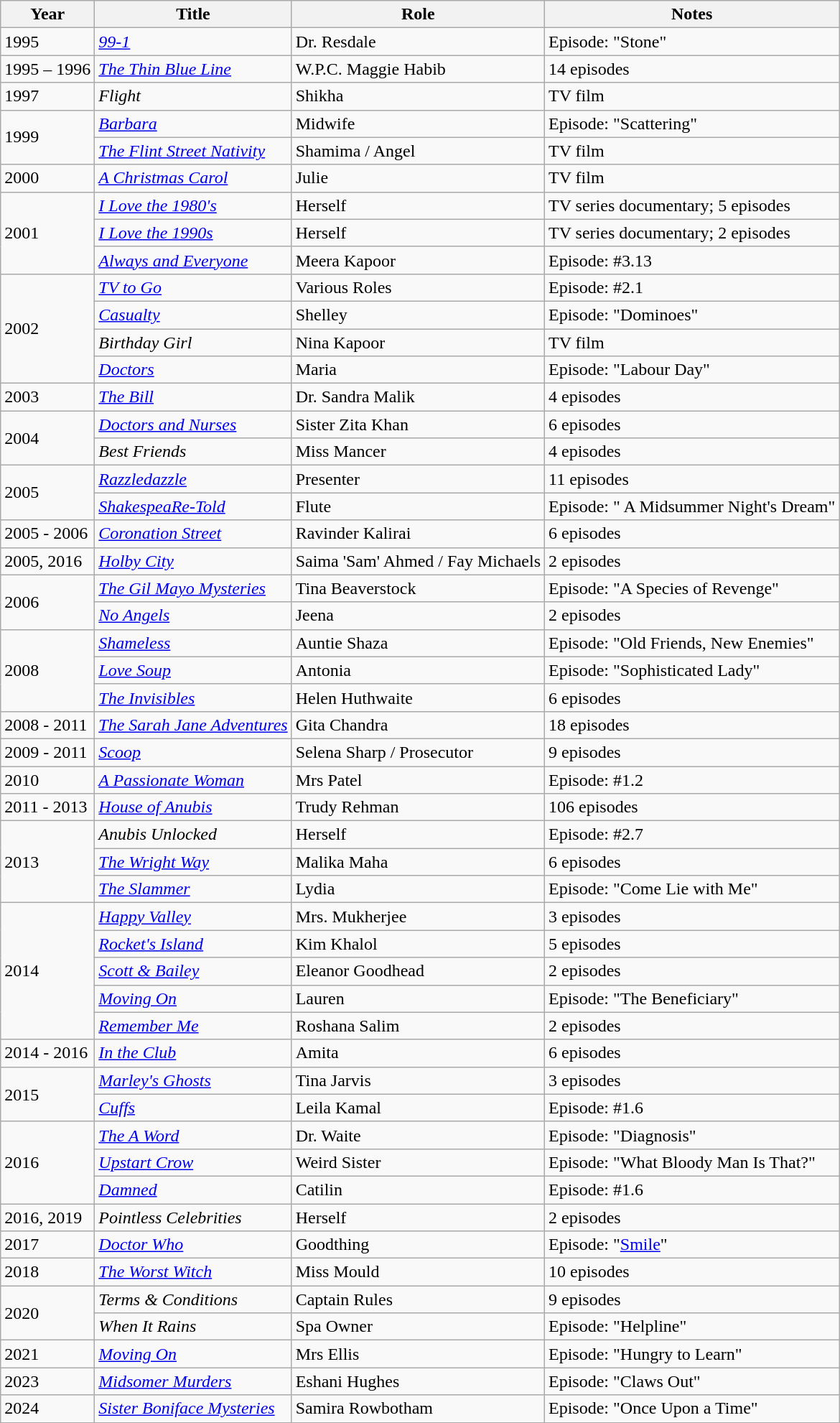<table class="wikitable">
<tr>
<th>Year</th>
<th>Title</th>
<th>Role</th>
<th>Notes</th>
</tr>
<tr>
<td>1995</td>
<td><em><a href='#'>99-1</a></em></td>
<td>Dr. Resdale</td>
<td>Episode: "Stone"</td>
</tr>
<tr>
<td>1995 – 1996</td>
<td><em><a href='#'>The Thin Blue Line</a></em></td>
<td>W.P.C. Maggie Habib</td>
<td>14 episodes</td>
</tr>
<tr>
<td>1997</td>
<td><em>Flight</em></td>
<td>Shikha</td>
<td>TV film</td>
</tr>
<tr>
<td rowspan="2">1999</td>
<td><em><a href='#'>Barbara</a></em></td>
<td>Midwife</td>
<td>Episode: "Scattering"</td>
</tr>
<tr>
<td><em><a href='#'>The Flint Street Nativity</a></em></td>
<td>Shamima / Angel</td>
<td>TV film</td>
</tr>
<tr>
<td>2000</td>
<td><em><a href='#'>A Christmas Carol</a></em></td>
<td>Julie</td>
<td>TV film</td>
</tr>
<tr>
<td rowspan="3">2001</td>
<td><em><a href='#'>I Love the 1980's</a></em></td>
<td>Herself</td>
<td>TV series documentary; 5 episodes</td>
</tr>
<tr>
<td><em><a href='#'>I Love the 1990s</a></em></td>
<td>Herself</td>
<td>TV series documentary; 2 episodes</td>
</tr>
<tr>
<td><em><a href='#'>Always and Everyone</a></em></td>
<td>Meera Kapoor</td>
<td>Episode: #3.13</td>
</tr>
<tr>
<td rowspan="4">2002</td>
<td><em><a href='#'>TV to Go</a></em></td>
<td>Various Roles</td>
<td>Episode: #2.1</td>
</tr>
<tr>
<td><em><a href='#'>Casualty</a></em></td>
<td>Shelley</td>
<td>Episode: "Dominoes"</td>
</tr>
<tr>
<td><em>Birthday Girl</em></td>
<td>Nina Kapoor</td>
<td>TV film</td>
</tr>
<tr>
<td><em><a href='#'>Doctors</a></em></td>
<td>Maria</td>
<td>Episode: "Labour Day"</td>
</tr>
<tr>
<td>2003</td>
<td><em><a href='#'>The Bill</a></em></td>
<td>Dr. Sandra Malik</td>
<td>4 episodes</td>
</tr>
<tr>
<td rowspan="2">2004</td>
<td><em><a href='#'>Doctors and Nurses</a></em></td>
<td>Sister Zita Khan</td>
<td>6 episodes</td>
</tr>
<tr>
<td><em>Best Friends</em></td>
<td>Miss Mancer</td>
<td>4 episodes</td>
</tr>
<tr>
<td rowspan="2">2005</td>
<td><em><a href='#'>Razzledazzle</a></em></td>
<td>Presenter</td>
<td>11 episodes</td>
</tr>
<tr>
<td><em><a href='#'>ShakespeaRe-Told</a></em></td>
<td>Flute</td>
<td>Episode: " A Midsummer Night's Dream"</td>
</tr>
<tr>
<td>2005 - 2006</td>
<td><em><a href='#'>Coronation Street</a></em></td>
<td>Ravinder Kalirai</td>
<td>6 episodes</td>
</tr>
<tr>
<td>2005, 2016</td>
<td><em><a href='#'>Holby City</a></em></td>
<td>Saima 'Sam' Ahmed / Fay Michaels</td>
<td>2 episodes</td>
</tr>
<tr>
<td rowspan="2">2006</td>
<td><em><a href='#'>The Gil Mayo Mysteries</a></em></td>
<td>Tina Beaverstock</td>
<td>Episode: "A Species of Revenge"</td>
</tr>
<tr>
<td><em><a href='#'>No Angels</a></em></td>
<td>Jeena</td>
<td>2 episodes</td>
</tr>
<tr>
<td rowspan="3">2008</td>
<td><em><a href='#'>Shameless</a></em></td>
<td>Auntie Shaza</td>
<td>Episode: "Old Friends, New Enemies"</td>
</tr>
<tr>
<td><em><a href='#'>Love Soup</a></em></td>
<td>Antonia</td>
<td>Episode: "Sophisticated Lady"</td>
</tr>
<tr>
<td><em><a href='#'>The Invisibles</a></em></td>
<td>Helen Huthwaite</td>
<td>6 episodes</td>
</tr>
<tr>
<td>2008 - 2011</td>
<td><em><a href='#'>The Sarah Jane Adventures</a></em></td>
<td>Gita Chandra</td>
<td>18 episodes</td>
</tr>
<tr>
<td>2009 - 2011</td>
<td><em><a href='#'>Scoop</a></em></td>
<td>Selena Sharp / Prosecutor</td>
<td>9 episodes</td>
</tr>
<tr>
<td>2010</td>
<td><em><a href='#'>A Passionate Woman</a></em></td>
<td>Mrs Patel</td>
<td>Episode: #1.2</td>
</tr>
<tr>
<td>2011 - 2013</td>
<td><em><a href='#'>House of Anubis</a></em></td>
<td>Trudy Rehman</td>
<td>106 episodes</td>
</tr>
<tr>
<td rowspan="3">2013</td>
<td><em>Anubis Unlocked</em></td>
<td>Herself</td>
<td>Episode: #2.7</td>
</tr>
<tr>
<td><em><a href='#'>The Wright Way</a></em></td>
<td>Malika Maha</td>
<td>6 episodes</td>
</tr>
<tr>
<td><em><a href='#'>The Slammer</a></em></td>
<td>Lydia</td>
<td>Episode: "Come Lie with Me"</td>
</tr>
<tr>
<td rowspan="5">2014</td>
<td><em><a href='#'>Happy Valley</a></em></td>
<td>Mrs. Mukherjee</td>
<td>3 episodes</td>
</tr>
<tr>
<td><em><a href='#'>Rocket's Island</a></em></td>
<td>Kim Khalol</td>
<td>5 episodes</td>
</tr>
<tr>
<td><em><a href='#'>Scott & Bailey</a></em></td>
<td>Eleanor Goodhead</td>
<td>2 episodes</td>
</tr>
<tr>
<td><em><a href='#'>Moving On</a></em></td>
<td>Lauren</td>
<td>Episode: "The Beneficiary"</td>
</tr>
<tr>
<td><em><a href='#'>Remember Me</a></em></td>
<td>Roshana Salim</td>
<td>2 episodes</td>
</tr>
<tr>
<td>2014 - 2016</td>
<td><em><a href='#'>In the Club</a></em></td>
<td>Amita</td>
<td>6 episodes</td>
</tr>
<tr>
<td rowspan="2">2015</td>
<td><em><a href='#'>Marley's Ghosts</a></em></td>
<td>Tina Jarvis</td>
<td>3 episodes</td>
</tr>
<tr>
<td><em><a href='#'>Cuffs</a></em></td>
<td>Leila Kamal</td>
<td>Episode: #1.6</td>
</tr>
<tr>
<td rowspan="3">2016</td>
<td><em><a href='#'>The A Word</a></em></td>
<td>Dr. Waite</td>
<td>Episode: "Diagnosis"</td>
</tr>
<tr>
<td><em><a href='#'>Upstart Crow</a></em></td>
<td>Weird Sister</td>
<td>Episode: "What Bloody Man Is That?"</td>
</tr>
<tr>
<td><em><a href='#'>Damned</a></em></td>
<td>Catilin</td>
<td>Episode: #1.6</td>
</tr>
<tr>
<td>2016, 2019</td>
<td><em>Pointless Celebrities</em></td>
<td>Herself</td>
<td>2 episodes</td>
</tr>
<tr>
<td>2017</td>
<td><em><a href='#'>Doctor Who</a></em></td>
<td>Goodthing</td>
<td>Episode: "<a href='#'>Smile</a>"</td>
</tr>
<tr>
<td>2018</td>
<td><em><a href='#'>The Worst Witch</a></em></td>
<td>Miss Mould</td>
<td>10 episodes</td>
</tr>
<tr>
<td rowspan="2">2020</td>
<td><em>Terms & Conditions</em></td>
<td>Captain Rules</td>
<td>9 episodes</td>
</tr>
<tr>
<td><em>When It Rains</em></td>
<td>Spa Owner</td>
<td>Episode: "Helpline"</td>
</tr>
<tr>
<td>2021</td>
<td><em><a href='#'>Moving On</a></em></td>
<td>Mrs Ellis</td>
<td>Episode: "Hungry to Learn"</td>
</tr>
<tr>
<td>2023</td>
<td><em><a href='#'>Midsomer Murders</a></em></td>
<td>Eshani Hughes</td>
<td>Episode: "Claws Out"</td>
</tr>
<tr>
<td>2024</td>
<td><em><a href='#'>Sister Boniface Mysteries</a></em></td>
<td>Samira Rowbotham</td>
<td>Episode: "Once Upon a Time"</td>
</tr>
</table>
